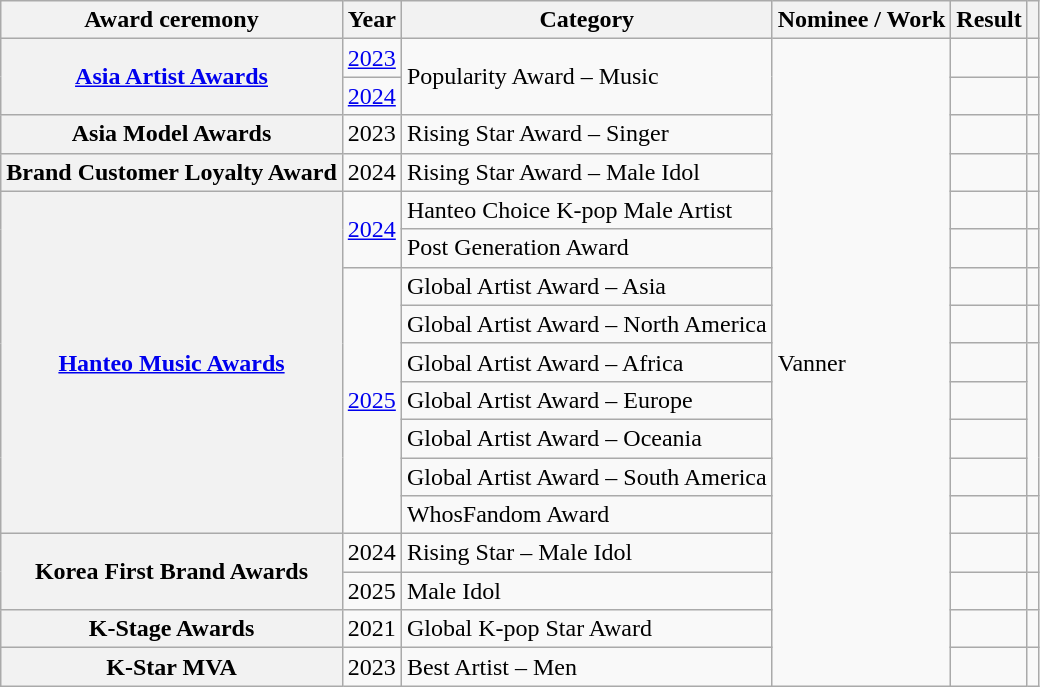<table class="wikitable plainrowheaders sortable">
<tr>
<th scope="col">Award ceremony</th>
<th scope="col">Year</th>
<th scope="col">Category</th>
<th scope="col">Nominee / Work</th>
<th scope="col">Result</th>
<th scope="col" class="unsortable"></th>
</tr>
<tr>
<th rowspan="2" scope="row"><a href='#'>Asia Artist Awards</a></th>
<td><a href='#'>2023</a></td>
<td rowspan="2">Popularity Award – Music</td>
<td rowspan="17">Vanner</td>
<td></td>
<td style="text-align:center;"></td>
</tr>
<tr>
<td><a href='#'>2024</a></td>
<td></td>
<td style="text-align:center;"></td>
</tr>
<tr>
<th scope="row">Asia Model Awards</th>
<td>2023</td>
<td>Rising Star Award – Singer</td>
<td></td>
<td style="text-align:center;"></td>
</tr>
<tr>
<th scope="row">Brand Customer Loyalty Award</th>
<td>2024</td>
<td>Rising Star Award – Male Idol</td>
<td></td>
<td align=center></td>
</tr>
<tr>
<th rowspan="9" scope="row"><a href='#'>Hanteo Music Awards</a></th>
<td rowspan="2"><a href='#'>2024</a></td>
<td>Hanteo Choice K-pop Male Artist</td>
<td></td>
<td style="text-align:center;"></td>
</tr>
<tr>
<td>Post Generation Award</td>
<td></td>
<td style="text-align:center;"></td>
</tr>
<tr>
<td rowspan="7"><a href='#'>2025</a></td>
<td>Global Artist Award – Asia</td>
<td></td>
<td style="text-align:center;"></td>
</tr>
<tr>
<td>Global Artist Award – North America</td>
<td></td>
<td style="text-align:center;"></td>
</tr>
<tr>
<td>Global Artist Award – Africa</td>
<td></td>
<td style="text-align:center;" rowspan="4"></td>
</tr>
<tr>
<td>Global Artist Award – Europe</td>
<td></td>
</tr>
<tr>
<td>Global Artist Award – Oceania</td>
<td></td>
</tr>
<tr>
<td>Global Artist Award – South America</td>
<td></td>
</tr>
<tr>
<td>WhosFandom Award</td>
<td></td>
<td style="text-align:center;"></td>
</tr>
<tr>
<th rowspan="2" scope="row">Korea First Brand Awards</th>
<td>2024</td>
<td>Rising Star – Male Idol</td>
<td></td>
<td style="text-align:center;"></td>
</tr>
<tr>
<td>2025</td>
<td>Male Idol</td>
<td></td>
<td style="text-align:center;"></td>
</tr>
<tr>
<th scope="row">K-Stage Awards</th>
<td>2021</td>
<td>Global K-pop Star Award</td>
<td></td>
<td style="text-align:center;"></td>
</tr>
<tr>
<th scope="row">K-Star MVA</th>
<td>2023</td>
<td>Best Artist – Men</td>
<td></td>
<td style="text-align:center;"></td>
</tr>
</table>
